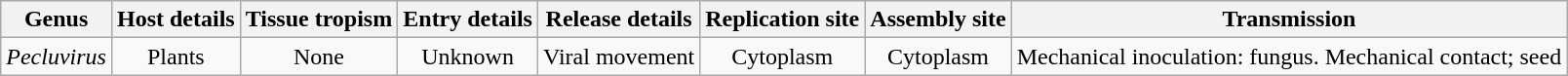<table class="wikitable sortable" style="text-align:center">
<tr>
<th>Genus</th>
<th>Host details</th>
<th>Tissue tropism</th>
<th>Entry details</th>
<th>Release details</th>
<th>Replication site</th>
<th>Assembly site</th>
<th>Transmission</th>
</tr>
<tr>
<td><em>Pecluvirus</em></td>
<td>Plants</td>
<td>None</td>
<td>Unknown</td>
<td>Viral movement</td>
<td>Cytoplasm</td>
<td>Cytoplasm</td>
<td>Mechanical inoculation: fungus.  Mechanical contact; seed</td>
</tr>
</table>
